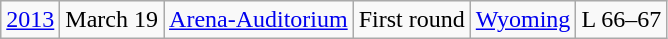<table class="wikitable">
<tr>
<td align=center><a href='#'>2013</a></td>
<td>March 19</td>
<td><a href='#'>Arena-Auditorium</a></td>
<td>First round</td>
<td><a href='#'>Wyoming</a></td>
<td>L 66–67</td>
</tr>
</table>
